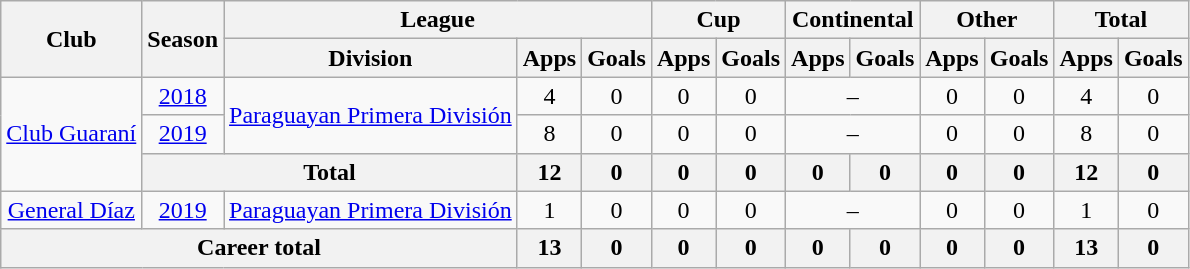<table class="wikitable" style="text-align: center">
<tr>
<th rowspan="2">Club</th>
<th rowspan="2">Season</th>
<th colspan="3">League</th>
<th colspan="2">Cup</th>
<th colspan="2">Continental</th>
<th colspan="2">Other</th>
<th colspan="2">Total</th>
</tr>
<tr>
<th>Division</th>
<th>Apps</th>
<th>Goals</th>
<th>Apps</th>
<th>Goals</th>
<th>Apps</th>
<th>Goals</th>
<th>Apps</th>
<th>Goals</th>
<th>Apps</th>
<th>Goals</th>
</tr>
<tr>
<td rowspan="3"><a href='#'>Club Guaraní</a></td>
<td><a href='#'>2018</a></td>
<td rowspan="2"><a href='#'>Paraguayan Primera División</a></td>
<td>4</td>
<td>0</td>
<td>0</td>
<td>0</td>
<td colspan="2">–</td>
<td>0</td>
<td>0</td>
<td>4</td>
<td>0</td>
</tr>
<tr>
<td><a href='#'>2019</a></td>
<td>8</td>
<td>0</td>
<td>0</td>
<td>0</td>
<td colspan="2">–</td>
<td>0</td>
<td>0</td>
<td>8</td>
<td>0</td>
</tr>
<tr>
<th colspan="2"><strong>Total</strong></th>
<th>12</th>
<th>0</th>
<th>0</th>
<th>0</th>
<th>0</th>
<th>0</th>
<th>0</th>
<th>0</th>
<th>12</th>
<th>0</th>
</tr>
<tr>
<td><a href='#'>General Díaz</a></td>
<td><a href='#'>2019</a></td>
<td><a href='#'>Paraguayan Primera División</a></td>
<td>1</td>
<td>0</td>
<td>0</td>
<td>0</td>
<td colspan="2">–</td>
<td>0</td>
<td>0</td>
<td>1</td>
<td>0</td>
</tr>
<tr>
<th colspan="3"><strong>Career total</strong></th>
<th>13</th>
<th>0</th>
<th>0</th>
<th>0</th>
<th>0</th>
<th>0</th>
<th>0</th>
<th>0</th>
<th>13</th>
<th>0</th>
</tr>
</table>
